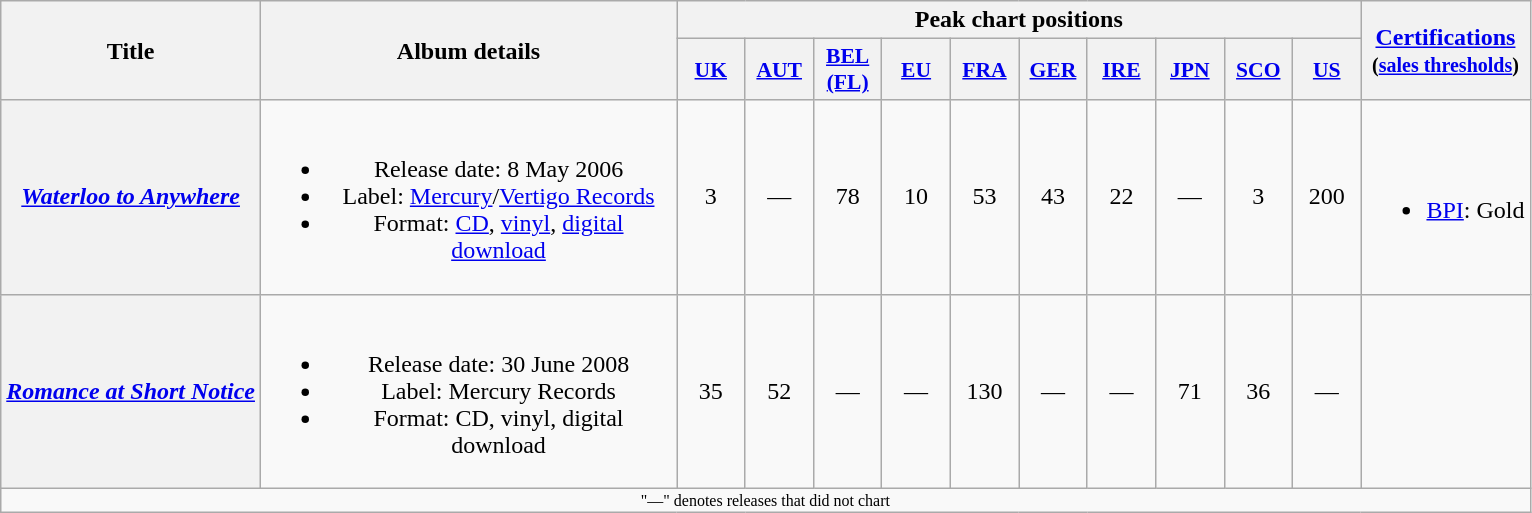<table class="wikitable plainrowheaders" style="text-align:center;" border="1">
<tr>
<th scope="col" rowspan="2">Title</th>
<th scope="col" rowspan="2" width="270">Album details</th>
<th scope="col" colspan="10">Peak chart positions</th>
<th scope="col" rowspan="2"><a href='#'>Certifications</a><br><small>(<a href='#'>sales thresholds</a>)</small></th>
</tr>
<tr>
<th scope="col" style="width:2.7em;font-size:90%;"><a href='#'>UK</a><br></th>
<th scope="col" style="width:2.7em;font-size:90%;"><a href='#'>AUT</a><br></th>
<th scope="col" style="width:2.7em;font-size:90%;"><a href='#'>BEL<br>(FL)</a><br></th>
<th scope="col" style="width:2.7em;font-size:90%;"><a href='#'>EU</a><br></th>
<th scope="col" style="width:2.7em;font-size:90%;"><a href='#'>FRA</a><br></th>
<th scope="col" style="width:2.7em;font-size:90%;"><a href='#'>GER</a><br></th>
<th scope="col" style="width:2.7em;font-size:90%;"><a href='#'>IRE</a><br></th>
<th scope="col" style="width:2.7em;font-size:90%;"><a href='#'>JPN</a><br></th>
<th scope="col" style="width:2.7em;font-size:90%;"><a href='#'>SCO</a><br></th>
<th scope="col" style="width:2.7em;font-size:90%;"><a href='#'>US</a><br></th>
</tr>
<tr>
<th scope="row"><em><a href='#'>Waterloo to Anywhere</a></em></th>
<td><br><ul><li>Release date: 8 May 2006</li><li>Label: <a href='#'>Mercury</a>/<a href='#'>Vertigo Records</a></li><li>Format: <a href='#'>CD</a>, <a href='#'>vinyl</a>, <a href='#'>digital download</a></li></ul></td>
<td>3</td>
<td>—</td>
<td>78</td>
<td>10</td>
<td>53</td>
<td>43</td>
<td>22</td>
<td>—</td>
<td>3</td>
<td>200</td>
<td align="left"><br><ul><li><a href='#'>BPI</a>: Gold</li></ul></td>
</tr>
<tr>
<th scope="row"><em><a href='#'>Romance at Short Notice</a></em></th>
<td><br><ul><li>Release date: 30 June 2008</li><li>Label: Mercury Records</li><li>Format: CD, vinyl, digital download</li></ul></td>
<td>35</td>
<td>52</td>
<td>—</td>
<td>—</td>
<td>130</td>
<td>—</td>
<td>—</td>
<td>71</td>
<td>36</td>
<td>—</td>
<td></td>
</tr>
<tr>
<td colspan="13" style="font-size:8pt">"—" denotes releases that did not chart</td>
</tr>
</table>
